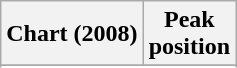<table class="wikitable sortable plainrowheaders">
<tr>
<th>Chart (2008)</th>
<th>Peak<br>position</th>
</tr>
<tr>
</tr>
<tr>
</tr>
<tr>
</tr>
<tr>
</tr>
</table>
